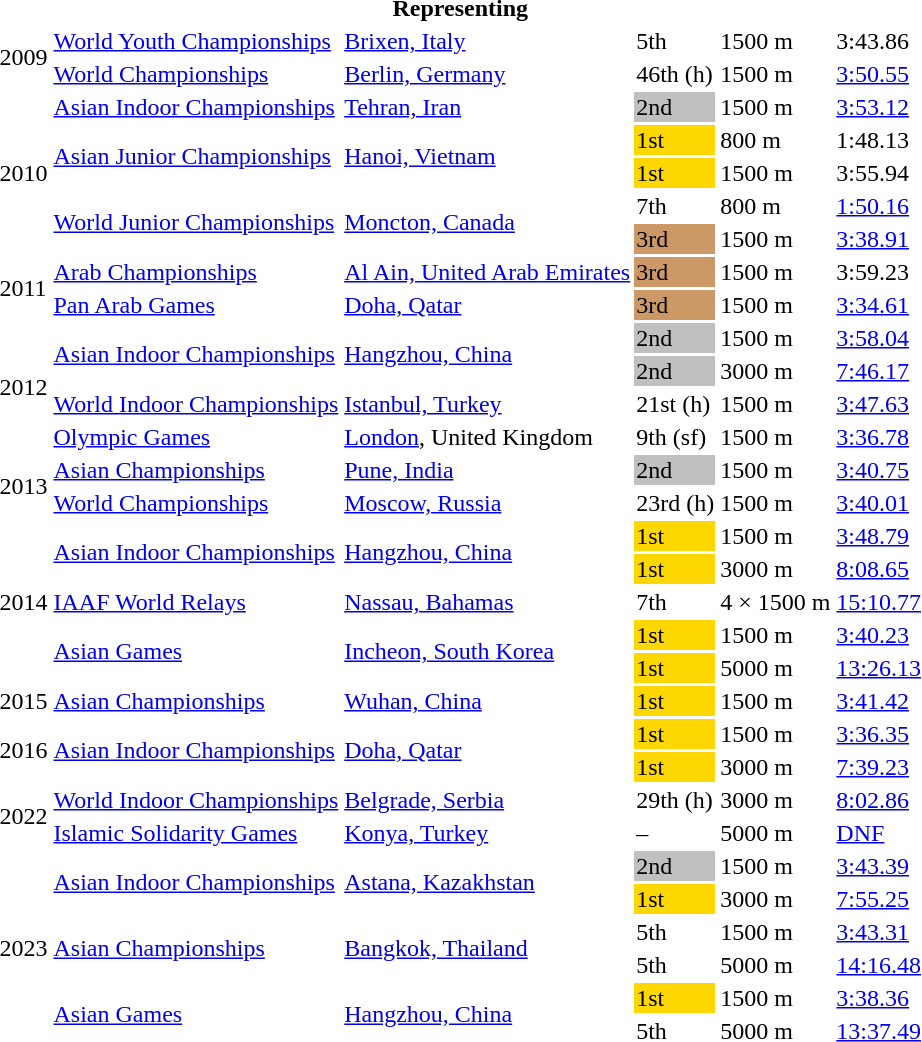<table>
<tr>
<th colspan="6">Representing </th>
</tr>
<tr>
<td rowspan=2>2009</td>
<td><a href='#'>World Youth Championships</a></td>
<td><a href='#'>Brixen, Italy</a></td>
<td>5th</td>
<td>1500 m</td>
<td>3:43.86</td>
</tr>
<tr>
<td><a href='#'>World Championships</a></td>
<td><a href='#'>Berlin, Germany</a></td>
<td>46th (h)</td>
<td>1500 m</td>
<td><a href='#'>3:50.55</a></td>
</tr>
<tr>
<td rowspan=5>2010</td>
<td><a href='#'>Asian Indoor Championships</a></td>
<td><a href='#'>Tehran, Iran</a></td>
<td bgcolor=silver>2nd</td>
<td>1500 m</td>
<td><a href='#'>3:53.12</a></td>
</tr>
<tr>
<td rowspan=2><a href='#'>Asian Junior Championships</a></td>
<td rowspan=2><a href='#'>Hanoi, Vietnam</a></td>
<td bgcolor=gold>1st</td>
<td>800 m</td>
<td>1:48.13</td>
</tr>
<tr>
<td bgcolor=gold>1st</td>
<td>1500 m</td>
<td>3:55.94</td>
</tr>
<tr>
<td rowspan=2><a href='#'>World Junior Championships</a></td>
<td rowspan=2><a href='#'>Moncton, Canada</a></td>
<td>7th</td>
<td>800 m</td>
<td><a href='#'>1:50.16</a></td>
</tr>
<tr>
<td bgcolor=cc9966>3rd</td>
<td>1500 m</td>
<td><a href='#'>3:38.91</a></td>
</tr>
<tr>
<td rowspan=2>2011</td>
<td><a href='#'>Arab Championships</a></td>
<td><a href='#'>Al Ain, United Arab Emirates</a></td>
<td bgcolor=cc9966>3rd</td>
<td>1500 m</td>
<td>3:59.23</td>
</tr>
<tr>
<td><a href='#'>Pan Arab Games</a></td>
<td><a href='#'>Doha, Qatar</a></td>
<td bgcolor=cc9966>3rd</td>
<td>1500 m</td>
<td><a href='#'>3:34.61</a></td>
</tr>
<tr>
<td rowspan=4>2012</td>
<td rowspan=2><a href='#'>Asian Indoor Championships</a></td>
<td rowspan=2><a href='#'>Hangzhou, China</a></td>
<td bgcolor=silver>2nd</td>
<td>1500 m</td>
<td><a href='#'>3:58.04</a></td>
</tr>
<tr>
<td bgcolor=silver>2nd</td>
<td>3000 m</td>
<td><a href='#'>7:46.17</a></td>
</tr>
<tr>
<td><a href='#'>World Indoor Championships</a></td>
<td><a href='#'>Istanbul, Turkey</a></td>
<td>21st (h)</td>
<td>1500 m</td>
<td><a href='#'>3:47.63</a></td>
</tr>
<tr>
<td><a href='#'>Olympic Games</a></td>
<td><a href='#'>London</a>, United Kingdom</td>
<td>9th (sf)</td>
<td>1500 m</td>
<td><a href='#'>3:36.78</a></td>
</tr>
<tr>
<td rowspan=2>2013</td>
<td><a href='#'>Asian Championships</a></td>
<td><a href='#'>Pune, India</a></td>
<td bgcolor=silver>2nd</td>
<td>1500 m</td>
<td><a href='#'>3:40.75</a></td>
</tr>
<tr>
<td><a href='#'>World Championships</a></td>
<td><a href='#'>Moscow, Russia</a></td>
<td>23rd (h)</td>
<td>1500 m</td>
<td><a href='#'>3:40.01</a></td>
</tr>
<tr>
<td rowspan=5>2014</td>
<td rowspan=2><a href='#'>Asian Indoor Championships</a></td>
<td rowspan=2><a href='#'>Hangzhou, China</a></td>
<td bgcolor=gold>1st</td>
<td>1500 m</td>
<td><a href='#'>3:48.79</a></td>
</tr>
<tr>
<td bgcolor=gold>1st</td>
<td>3000 m</td>
<td><a href='#'>8:08.65</a></td>
</tr>
<tr>
<td><a href='#'>IAAF World Relays</a></td>
<td><a href='#'>Nassau, Bahamas</a></td>
<td>7th</td>
<td>4 × 1500 m</td>
<td><a href='#'>15:10.77</a></td>
</tr>
<tr>
<td rowspan=2><a href='#'>Asian Games</a></td>
<td rowspan=2><a href='#'>Incheon, South Korea</a></td>
<td bgcolor=gold>1st</td>
<td>1500 m</td>
<td><a href='#'>3:40.23</a></td>
</tr>
<tr>
<td bgcolor=gold>1st</td>
<td>5000 m</td>
<td><a href='#'>13:26.13</a></td>
</tr>
<tr>
<td>2015</td>
<td><a href='#'>Asian Championships</a></td>
<td><a href='#'>Wuhan, China</a></td>
<td bgcolor=gold>1st</td>
<td>1500 m</td>
<td><a href='#'>3:41.42</a></td>
</tr>
<tr>
<td rowspan=2>2016</td>
<td rowspan=2><a href='#'>Asian Indoor Championships</a></td>
<td rowspan=2><a href='#'>Doha, Qatar</a></td>
<td bgcolor=gold>1st</td>
<td>1500 m</td>
<td><a href='#'>3:36.35</a></td>
</tr>
<tr>
<td bgcolor=gold>1st</td>
<td>3000 m</td>
<td><a href='#'>7:39.23</a></td>
</tr>
<tr>
<td rowspan=2>2022</td>
<td><a href='#'>World Indoor Championships</a></td>
<td><a href='#'>Belgrade, Serbia</a></td>
<td>29th (h)</td>
<td>3000 m</td>
<td><a href='#'>8:02.86</a></td>
</tr>
<tr>
<td><a href='#'>Islamic Solidarity Games</a></td>
<td><a href='#'>Konya, Turkey</a></td>
<td>–</td>
<td>5000 m</td>
<td><a href='#'>DNF</a></td>
</tr>
<tr>
<td rowspan=6>2023</td>
<td rowspan=2><a href='#'>Asian Indoor Championships</a></td>
<td rowspan=2><a href='#'>Astana, Kazakhstan</a></td>
<td bgcolor=silver>2nd</td>
<td>1500 m</td>
<td><a href='#'>3:43.39</a></td>
</tr>
<tr>
<td bgcolor=gold>1st</td>
<td>3000 m</td>
<td><a href='#'>7:55.25</a></td>
</tr>
<tr>
<td rowspan=2><a href='#'>Asian Championships</a></td>
<td rowspan=2><a href='#'>Bangkok, Thailand</a></td>
<td>5th</td>
<td>1500 m</td>
<td><a href='#'>3:43.31</a></td>
</tr>
<tr>
<td>5th</td>
<td>5000 m</td>
<td><a href='#'>14:16.48</a></td>
</tr>
<tr>
<td rowspan=2><a href='#'>Asian Games</a></td>
<td rowspan=2><a href='#'>Hangzhou, China</a></td>
<td bgcolor=gold>1st</td>
<td>1500 m</td>
<td><a href='#'>3:38.36</a></td>
</tr>
<tr>
<td>5th</td>
<td>5000 m</td>
<td><a href='#'>13:37.49</a></td>
</tr>
</table>
